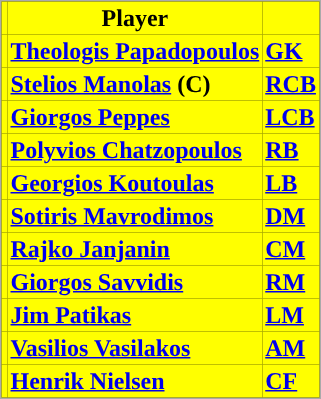<table class="toccolours" border="0" cellpadding="2" cellspacing="0" align="center" style="margin: 0.5em 0 1em 1em; background: #000000; border: 1px #aaaaaa solid;">
<tr bgcolor=#FFFF00>
<th></th>
<th>Player</th>
<th></th>
</tr>
<tr bgcolor=#FFFF00>
<td></td>
<td><a href='#'><span><strong>Theologis Papadopoulos</strong></span></a></td>
<td><a href='#'><strong>GK</strong></a></td>
</tr>
<tr bgcolor=#FFFF00>
<td></td>
<td><a href='#'><span><strong>Stelios Manolas</strong></span></a> <strong>(C)</strong></td>
<td><a href='#'><strong>RCB</strong></a></td>
</tr>
<tr bgcolor=#FFFF00>
<td></td>
<td><a href='#'><span><strong>Giorgos Peppes</strong></span></a></td>
<td><a href='#'><strong>LCB</strong></a></td>
</tr>
<tr bgcolor=#FFFF00>
<td></td>
<td><a href='#'><span><strong>Polyvios Chatzopoulos</strong></span></a></td>
<td><a href='#'><strong>RB</strong></a></td>
</tr>
<tr bgcolor=#FFFF00>
<td></td>
<td><a href='#'><span><strong>Georgios Koutoulas</strong></span></a></td>
<td><a href='#'><strong>LB</strong></a></td>
</tr>
<tr bgcolor=#FFFF00>
<td></td>
<td><a href='#'><span><strong>Sotiris Mavrodimos</strong></span></a></td>
<td><a href='#'><strong>DM</strong></a></td>
</tr>
<tr bgcolor=#FFFF00>
<td></td>
<td><a href='#'><span><strong>Rajko Janjanin</strong></span></a></td>
<td><a href='#'><strong>CM</strong></a></td>
</tr>
<tr bgcolor=#FFFF00>
<td></td>
<td><a href='#'><span><strong>Giorgos Savvidis</strong></span></a></td>
<td><a href='#'><strong>RM</strong></a></td>
</tr>
<tr bgcolor=#FFFF00>
<td></td>
<td><a href='#'><span><strong>Jim Patikas</strong></span></a></td>
<td><a href='#'><strong>LM</strong></a></td>
</tr>
<tr bgcolor=#FFFF00>
<td></td>
<td><a href='#'><span><strong>Vasilios Vasilakos</strong></span></a></td>
<td><a href='#'><strong>AM</strong></a></td>
</tr>
<tr bgcolor=#FFFF00>
<td></td>
<td><a href='#'><span><strong>Henrik Nielsen</strong></span></a></td>
<td><a href='#'><strong>CF</strong></a></td>
</tr>
</table>
